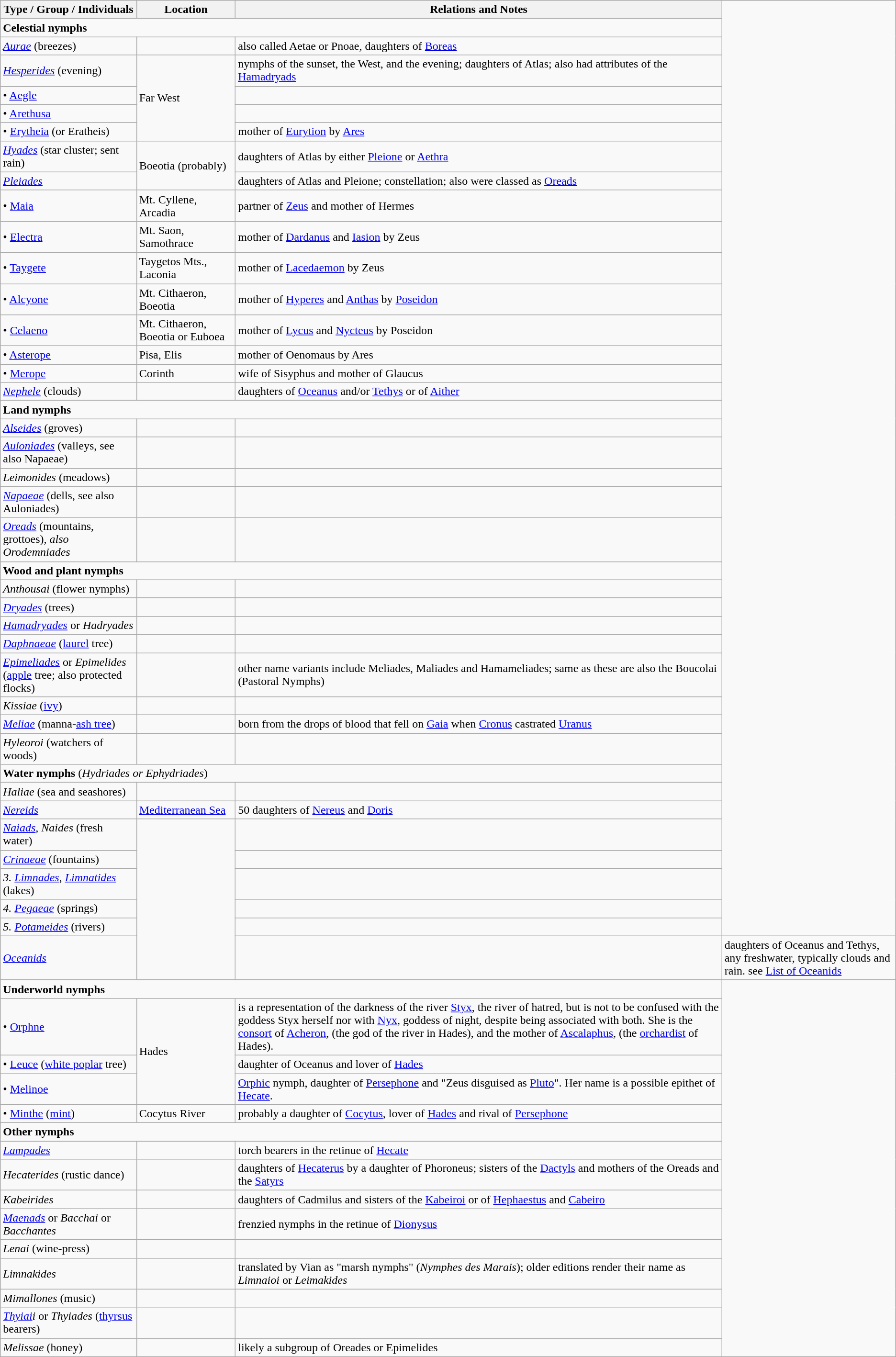<table class="wikitable">
<tr>
<th>Type / Group / Individuals</th>
<th>Location</th>
<th>Relations and Notes</th>
</tr>
<tr>
<td colspan="3"><strong>Celestial nymphs</strong></td>
</tr>
<tr>
<td><em><a href='#'>Aurae</a></em> (breezes)</td>
<td></td>
<td>also called Aetae or Pnoae, daughters of <a href='#'>Boreas</a></td>
</tr>
<tr>
<td><em><a href='#'>Hesperides</a></em> (evening)</td>
<td rowspan="4">Far West</td>
<td>nymphs of the sunset, the West, and the evening; daughters of Atlas; also had attributes of the <a href='#'>Hamadryads</a></td>
</tr>
<tr>
<td>• <a href='#'>Aegle</a></td>
<td></td>
</tr>
<tr>
<td>• <a href='#'>Arethusa</a></td>
<td></td>
</tr>
<tr>
<td>• <a href='#'>Erytheia</a> (or Eratheis)</td>
<td>mother of <a href='#'>Eurytion</a> by <a href='#'>Ares</a></td>
</tr>
<tr>
<td><a href='#'><em>Hyades</em></a> (star cluster; sent rain)</td>
<td rowspan="2">Boeotia (probably)</td>
<td>daughters of Atlas by either <a href='#'>Pleione</a> or <a href='#'>Aethra</a></td>
</tr>
<tr>
<td><a href='#'><em>Pleiades</em></a></td>
<td>daughters of Atlas and Pleione; constellation; also were classed as <a href='#'>Oreads</a></td>
</tr>
<tr>
<td>• <a href='#'>Maia</a></td>
<td>Mt. Cyllene, Arcadia</td>
<td>partner of <a href='#'>Zeus</a> and mother of Hermes</td>
</tr>
<tr>
<td>• <a href='#'>Electra</a></td>
<td>Mt. Saon, Samothrace</td>
<td>mother of <a href='#'>Dardanus</a> and <a href='#'>Iasion</a> by Zeus</td>
</tr>
<tr>
<td>• <a href='#'>Taygete</a></td>
<td>Taygetos Mts., Laconia</td>
<td>mother of <a href='#'>Lacedaemon</a> by Zeus</td>
</tr>
<tr>
<td>• <a href='#'>Alcyone</a></td>
<td>Mt. Cithaeron, Boeotia</td>
<td>mother of <a href='#'>Hyperes</a> and <a href='#'>Anthas</a> by <a href='#'>Poseidon</a></td>
</tr>
<tr>
<td>• <a href='#'>Celaeno</a></td>
<td>Mt. Cithaeron, Boeotia or Euboea</td>
<td>mother of <a href='#'>Lycus</a> and <a href='#'>Nycteus</a> by Poseidon</td>
</tr>
<tr>
<td>• <a href='#'>Asterope</a></td>
<td>Pisa, Elis</td>
<td>mother of Oenomaus by Ares</td>
</tr>
<tr>
<td>• <a href='#'>Merope</a></td>
<td>Corinth</td>
<td>wife of Sisyphus and mother of Glaucus</td>
</tr>
<tr>
<td><em><a href='#'>Nephele</a></em> (clouds)</td>
<td></td>
<td>daughters of <a href='#'>Oceanus</a> and/or <a href='#'>Tethys</a> or of <a href='#'>Aither</a></td>
</tr>
<tr>
<td colspan="3"><strong>Land nymphs</strong></td>
</tr>
<tr>
<td><a href='#'><em>Alseides</em></a> (groves)</td>
<td></td>
<td></td>
</tr>
<tr>
<td><a href='#'><em>Auloniades</em></a> (valleys, see also Napaeae)</td>
<td></td>
<td></td>
</tr>
<tr>
<td><em>Leimonides</em> (meadows)</td>
<td></td>
<td></td>
</tr>
<tr>
<td><a href='#'><em>Napaeae</em></a> (dells, see also Auloniades)</td>
<td></td>
<td></td>
</tr>
<tr>
<td><em><a href='#'>Oreads</a></em> (mountains, grottoes)<em>, also Orodemniades</em></td>
<td></td>
<td></td>
</tr>
<tr>
<td colspan="3"><strong>Wood and plant nymphs</strong></td>
</tr>
<tr>
<td><em>Anthousai</em> (flower nymphs)</td>
<td></td>
<td></td>
</tr>
<tr>
<td><em><a href='#'>Dryades</a></em> (trees)</td>
<td></td>
<td></td>
</tr>
<tr>
<td><em><a href='#'>Hamadryades</a></em> or <em>Hadryades</em></td>
<td></td>
<td></td>
</tr>
<tr>
<td><em> <a href='#'>Daphnaeae</a></em> (<a href='#'>laurel</a> tree)</td>
<td></td>
<td></td>
</tr>
<tr>
<td><em> <a href='#'>Epimeliades</a></em> or <em>Epimelides</em> (<a href='#'>apple</a> tree; also protected flocks)</td>
<td></td>
<td>other name variants include Meliades, Maliades and Hamameliades; same as these are also the Boucolai (Pastoral Nymphs)</td>
</tr>
<tr>
<td><em> Kissiae</em> (<a href='#'>ivy</a>)</td>
<td></td>
<td></td>
</tr>
<tr>
<td><em> <a href='#'>Meliae</a></em> (manna-<a href='#'>ash tree</a>)</td>
<td></td>
<td>born from the drops of blood that fell on <a href='#'>Gaia</a> when <a href='#'>Cronus</a> castrated <a href='#'>Uranus</a></td>
</tr>
<tr>
<td><em>Hyleoroi</em> (watchers of woods)</td>
<td></td>
<td></td>
</tr>
<tr>
<td colspan="3"><strong>Water nymphs</strong> (<em>Hydriades or Ephydriades</em>)</td>
</tr>
<tr>
<td><em>Haliae</em> (sea and seashores)</td>
<td></td>
<td></td>
</tr>
<tr>
<td><em> <a href='#'>Nereids</a></em></td>
<td><a href='#'>Mediterranean Sea</a></td>
<td>50 daughters of <a href='#'>Nereus</a> and <a href='#'>Doris</a></td>
</tr>
<tr>
<td><em><a href='#'>Naiads</a>, Naides</em> (fresh water)</td>
<td rowspan="6"></td>
<td></td>
</tr>
<tr>
<td><em> <a href='#'>Crinaeae</a></em> (fountains)</td>
<td></td>
</tr>
<tr>
<td><em>3. <a href='#'>Limnades</a>, <a href='#'>Limnatides</a></em> (lakes)</td>
<td></td>
</tr>
<tr>
<td><em>4. <a href='#'>Pegaeae</a></em> (springs)</td>
<td></td>
</tr>
<tr>
<td><em>5. <a href='#'>Potameides</a></em> (rivers)</td>
<td></td>
</tr>
<tr>
<td><em><a href='#'>Oceanids</a></em></td>
<td></td>
<td>daughters of Oceanus and Tethys, any freshwater, typically clouds and rain. see <a href='#'>List of Oceanids</a></td>
</tr>
<tr>
<td colspan="3"><strong>Underworld nymphs</strong></td>
</tr>
<tr>
<td>• <a href='#'>Orphne</a></td>
<td rowspan="3">Hades</td>
<td>is a representation of the darkness of the river <a href='#'>Styx</a>, the river of hatred, but is not to be confused with the goddess Styx herself nor with <a href='#'>Nyx</a>, goddess of night, despite being associated with both. She is the <a href='#'>consort</a> of <a href='#'>Acheron</a>, (the god of the river in Hades), and the mother of <a href='#'>Ascalaphus</a>, (the <a href='#'>orchardist</a> of Hades).</td>
</tr>
<tr>
<td>• <a href='#'>Leuce</a> (<a href='#'>white poplar</a> tree)</td>
<td>daughter of Oceanus and lover of <a href='#'>Hades</a></td>
</tr>
<tr>
<td>• <a href='#'>Melinoe</a></td>
<td><a href='#'>Orphic</a> nymph, daughter of <a href='#'>Persephone</a> and "Zeus disguised as <a href='#'>Pluto</a>". Her name is a possible epithet of <a href='#'>Hecate</a>.</td>
</tr>
<tr>
<td>• <a href='#'>Minthe</a> (<a href='#'>mint</a>)</td>
<td>Cocytus River</td>
<td>probably a daughter of <a href='#'>Cocytus</a>, lover of <a href='#'>Hades</a> and rival of <a href='#'>Persephone</a></td>
</tr>
<tr>
<td colspan="3"><strong>Other nymphs</strong></td>
</tr>
<tr>
<td><a href='#'><em>Lampades</em></a></td>
<td></td>
<td>torch bearers in the retinue of <a href='#'>Hecate</a></td>
</tr>
<tr>
<td><em>Hecaterides</em> (rustic dance)</td>
<td></td>
<td>daughters of <a href='#'>Hecaterus</a> by a daughter of Phoroneus; sisters of the <a href='#'>Dactyls</a> and mothers of the Oreads and the <a href='#'>Satyrs</a></td>
</tr>
<tr>
<td><em>Kabeirides</em></td>
<td></td>
<td>daughters of Cadmilus and sisters of the <a href='#'>Kabeiroi</a> or of <a href='#'>Hephaestus</a> and <a href='#'>Cabeiro</a></td>
</tr>
<tr>
<td><em><a href='#'>Maenads</a></em> or <em>Bacchai</em> or <em>Bacchantes</em></td>
<td></td>
<td>frenzied nymphs in the retinue of <a href='#'>Dionysus</a></td>
</tr>
<tr>
<td><em> Lenai</em> (wine-press)</td>
<td></td>
<td></td>
</tr>
<tr>
<td><em>Limnakides</em></td>
<td></td>
<td>translated by Vian as "marsh nymphs" (<em>Nymphes des Marais</em>); older editions render their name as <em>Limnaioi</em> or <em>Leimakides</em></td>
</tr>
<tr>
<td><em> Mimallones</em> (music)</td>
<td></td>
<td></td>
</tr>
<tr>
<td><em> <a href='#'>Thyiai</a>i</em> or <em>Thyiades</em> (<a href='#'>thyrsus</a> bearers)</td>
<td></td>
<td></td>
</tr>
<tr>
<td><em>Melissae</em> (honey)</td>
<td></td>
<td>likely a subgroup of Oreades or Epimelides</td>
</tr>
</table>
